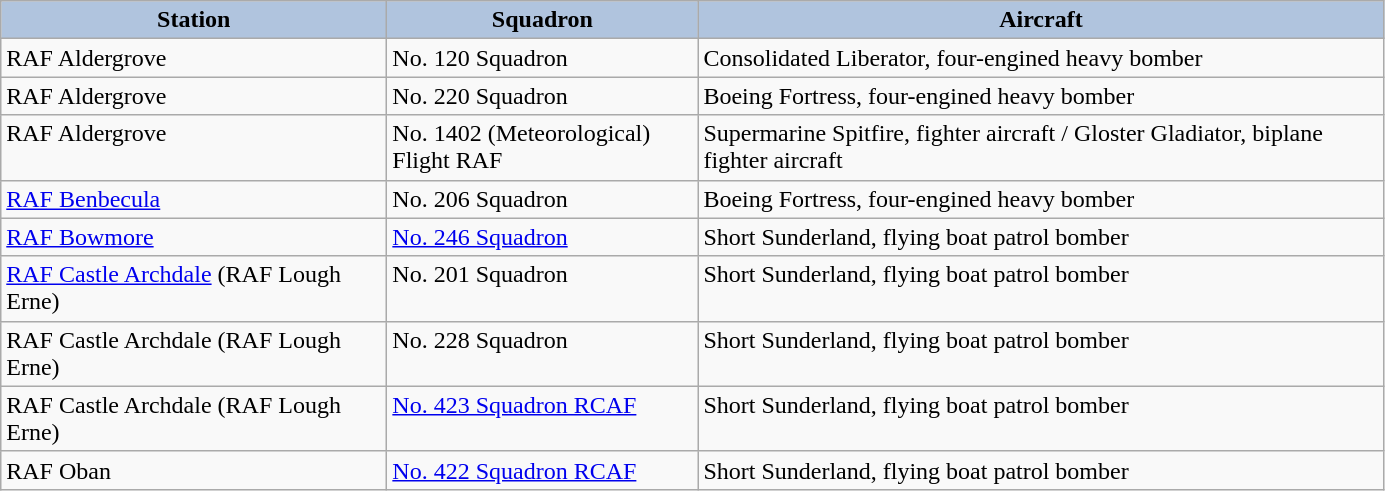<table class="wikitable">
<tr style="vertical-align: top;">
<th scope="col" style="width: 250px; background:#B0C4DE;">Station</th>
<th scope="col" style="width: 200px; background:#B0C4DE;">Squadron</th>
<th scope="col" style="width: 450px; background:#B0C4DE;">Aircraft</th>
</tr>
<tr style="vertical-align: top;">
<td>RAF Aldergrove</td>
<td>No. 120 Squadron</td>
<td>Consolidated Liberator, four-engined heavy bomber</td>
</tr>
<tr style="vertical-align: top;">
<td>RAF Aldergrove</td>
<td>No. 220 Squadron</td>
<td>Boeing Fortress, four-engined heavy bomber</td>
</tr>
<tr style="vertical-align: top;">
<td>RAF Aldergrove</td>
<td>No. 1402 (Meteorological) Flight RAF</td>
<td>Supermarine Spitfire, fighter aircraft / Gloster Gladiator, biplane fighter aircraft</td>
</tr>
<tr style="vertical-align: top;">
<td><a href='#'>RAF Benbecula</a></td>
<td>No. 206 Squadron</td>
<td>Boeing Fortress, four-engined heavy bomber</td>
</tr>
<tr style="vertical-align: top;">
<td><a href='#'>RAF Bowmore</a></td>
<td><a href='#'>No. 246 Squadron</a></td>
<td>Short Sunderland, flying boat patrol bomber</td>
</tr>
<tr style="vertical-align: top;">
<td><a href='#'>RAF Castle Archdale</a> (RAF Lough Erne)</td>
<td>No. 201 Squadron</td>
<td>Short Sunderland, flying boat patrol bomber</td>
</tr>
<tr style="vertical-align: top;">
<td>RAF Castle Archdale (RAF Lough Erne)</td>
<td>No. 228 Squadron</td>
<td>Short Sunderland, flying boat patrol bomber</td>
</tr>
<tr style="vertical-align: top;">
<td>RAF Castle Archdale (RAF Lough Erne)</td>
<td><a href='#'>No. 423 Squadron RCAF</a></td>
<td>Short Sunderland, flying boat patrol bomber</td>
</tr>
<tr style="vertical-align: top;">
<td>RAF Oban</td>
<td><a href='#'>No. 422 Squadron RCAF</a></td>
<td>Short Sunderland, flying boat patrol bomber</td>
</tr>
</table>
